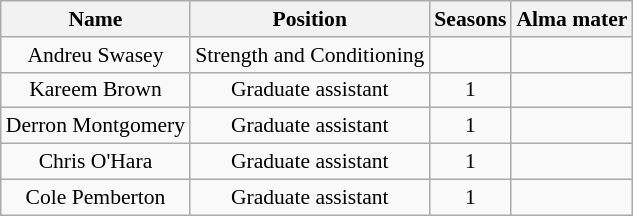<table class="wikitable" border="1" style="font-size:90%;">
<tr>
<th>Name</th>
<th>Position</th>
<th>Seasons</th>
<th>Alma mater</th>
</tr>
<tr style="text-align:center;">
<td>Andreu Swasey</td>
<td>Strength and Conditioning</td>
<td></td>
<td></td>
</tr>
<tr style="text-align:center;">
<td>Kareem Brown</td>
<td>Graduate assistant</td>
<td>1</td>
<td></td>
</tr>
<tr style="text-align:center;">
<td>Derron Montgomery</td>
<td>Graduate assistant</td>
<td>1</td>
<td></td>
</tr>
<tr style="text-align:center;">
<td>Chris O'Hara</td>
<td>Graduate assistant</td>
<td>1</td>
<td></td>
</tr>
<tr style="text-align:center;">
<td>Cole Pemberton</td>
<td>Graduate assistant</td>
<td>1</td>
<td></td>
</tr>
</table>
